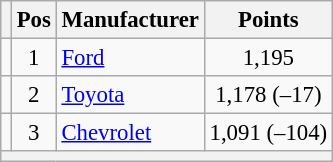<table class="wikitable" style="font-size: 95%">
<tr>
<th></th>
<th>Pos</th>
<th>Manufacturer</th>
<th>Points</th>
</tr>
<tr>
<td align="left"></td>
<td style="text-align:center;">1</td>
<td><a href='#'>Ford</a></td>
<td style="text-align:center;">1,195</td>
</tr>
<tr>
<td align="left"></td>
<td style="text-align:center;">2</td>
<td><a href='#'>Toyota</a></td>
<td style="text-align:center;">1,178 (–17)</td>
</tr>
<tr>
<td align="left"></td>
<td style="text-align:center;">3</td>
<td><a href='#'>Chevrolet</a></td>
<td style="text-align:center;">1,091 (–104)</td>
</tr>
<tr class="sortbottom">
<th colspan="9"></th>
</tr>
</table>
